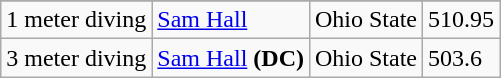<table class="wikitable sortable" style="text-align:left">
<tr>
</tr>
<tr>
<td>1 meter diving</td>
<td><a href='#'>Sam Hall</a></td>
<td>Ohio State</td>
<td>510.95</td>
</tr>
<tr>
<td>3 meter diving</td>
<td><a href='#'>Sam Hall</a> <strong>(DC)</strong></td>
<td>Ohio State</td>
<td>503.6</td>
</tr>
</table>
